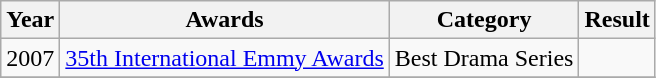<table class="wikitable">
<tr>
<th>Year</th>
<th>Awards</th>
<th>Category</th>
<th>Result</th>
</tr>
<tr>
<td>2007</td>
<td><a href='#'>35th International Emmy Awards</a></td>
<td>Best Drama Series</td>
<td></td>
</tr>
<tr>
</tr>
</table>
